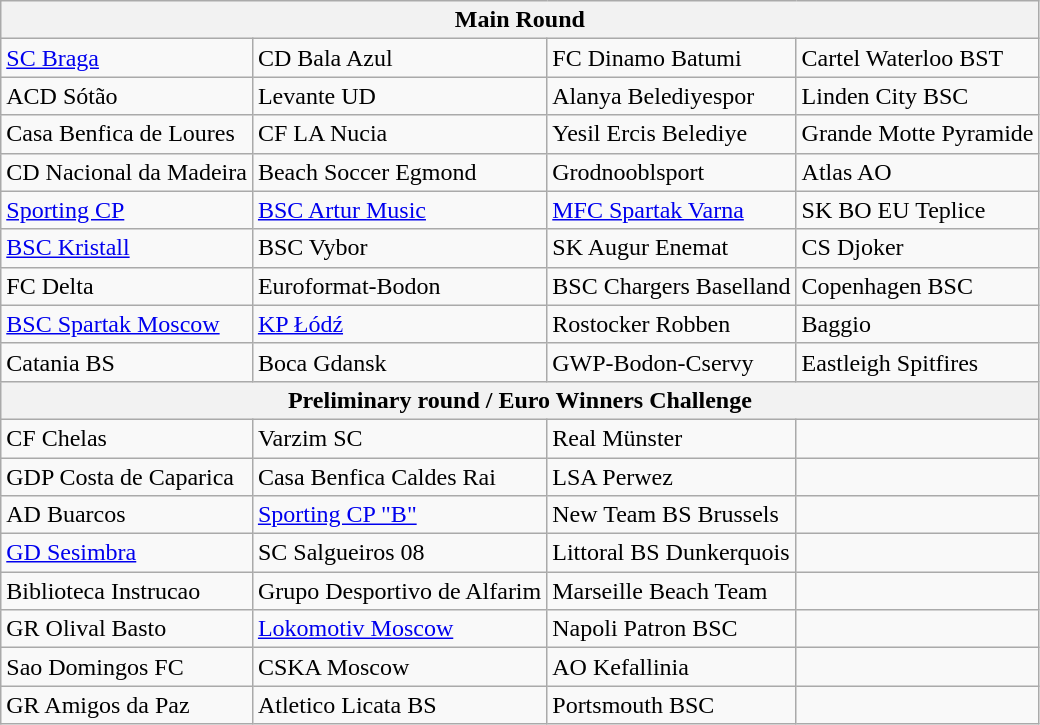<table class="wikitable">
<tr>
<th colspan=4>Main Round</th>
</tr>
<tr>
<td> <a href='#'>SC Braga</a> </td>
<td> CD Bala Azul</td>
<td> FC Dinamo Batumi</td>
<td> Cartel Waterloo BST</td>
</tr>
<tr>
<td> ACD Sótão </td>
<td> Levante UD</td>
<td> Alanya Belediyespor</td>
<td> Linden City BSC</td>
</tr>
<tr>
<td> Casa Benfica de Loures</td>
<td> CF LA Nucia</td>
<td> Yesil Ercis Belediye</td>
<td> Grande Motte Pyramide</td>
</tr>
<tr>
<td> CD Nacional da Madeira</td>
<td> Beach Soccer Egmond</td>
<td> Grodnooblsport</td>
<td> Atlas AO</td>
</tr>
<tr>
<td> <a href='#'>Sporting CP</a></td>
<td> <a href='#'>BSC Artur Music</a></td>
<td> <a href='#'>MFC Spartak Varna</a></td>
<td> SK BO EU Teplice</td>
</tr>
<tr>
<td> <a href='#'>BSC Kristall</a></td>
<td> BSC Vybor</td>
<td> SK Augur Enemat</td>
<td> CS Djoker</td>
</tr>
<tr>
<td> FC Delta</td>
<td> Euroformat-Bodon</td>
<td> BSC Chargers Baselland</td>
<td> Copenhagen BSC</td>
</tr>
<tr>
<td> <a href='#'>BSC Spartak Moscow</a></td>
<td> <a href='#'>KP Łódź</a></td>
<td> Rostocker Robben</td>
<td> Baggio</td>
</tr>
<tr>
<td> Catania BS</td>
<td> Boca Gdansk</td>
<td> GWP-Bodon-Cservy</td>
<td> Eastleigh Spitfires</td>
</tr>
<tr>
<th colspan=4>Preliminary round / Euro Winners Challenge</th>
</tr>
<tr>
<td> CF Chelas</td>
<td> Varzim SC</td>
<td> Real Münster</td>
<td></td>
</tr>
<tr>
<td> GDP Costa de Caparica</td>
<td> Casa Benfica Caldes Rai</td>
<td> LSA Perwez</td>
<td></td>
</tr>
<tr>
<td> AD Buarcos</td>
<td> <a href='#'>Sporting CP "B"</a></td>
<td> New Team BS Brussels</td>
<td></td>
</tr>
<tr>
<td> <a href='#'>GD Sesimbra</a></td>
<td> SC Salgueiros 08</td>
<td> Littoral BS Dunkerquois</td>
<td></td>
</tr>
<tr>
<td> Biblioteca Instrucao</td>
<td> Grupo Desportivo de Alfarim</td>
<td> Marseille Beach Team</td>
<td></td>
</tr>
<tr>
<td> GR Olival Basto</td>
<td> <a href='#'>Lokomotiv Moscow</a></td>
<td> Napoli Patron BSC</td>
<td></td>
</tr>
<tr>
<td> Sao Domingos FC</td>
<td> CSKA Moscow</td>
<td> AO Kefallinia</td>
<td></td>
</tr>
<tr>
<td> GR Amigos da Paz</td>
<td> Atletico Licata BS</td>
<td> Portsmouth BSC</td>
<td></td>
</tr>
</table>
